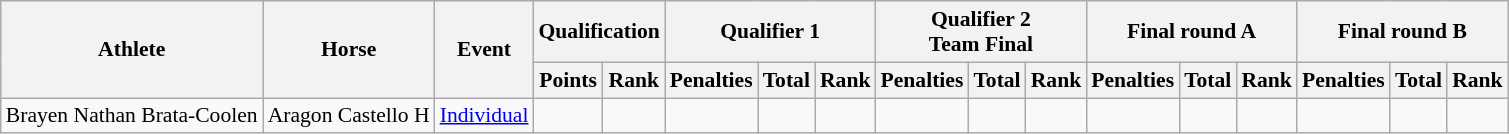<table class=wikitable style=font-size:90%;text-align:center>
<tr>
<th rowspan=2>Athlete</th>
<th rowspan=2>Horse</th>
<th rowspan=2>Event</th>
<th colspan=2>Qualification</th>
<th colspan=3>Qualifier 1</th>
<th colspan=3>Qualifier 2<br>Team Final</th>
<th colspan=3>Final round A</th>
<th colspan=3>Final round B</th>
</tr>
<tr>
<th>Points</th>
<th>Rank</th>
<th>Penalties</th>
<th>Total</th>
<th>Rank</th>
<th>Penalties</th>
<th>Total</th>
<th>Rank</th>
<th>Penalties</th>
<th>Total</th>
<th>Rank</th>
<th>Penalties</th>
<th>Total</th>
<th>Rank</th>
</tr>
<tr>
<td align=left>Brayen Nathan Brata-Coolen</td>
<td align=left>Aragon Castello H</td>
<td align=left><a href='#'>Individual</a></td>
<td></td>
<td></td>
<td></td>
<td></td>
<td></td>
<td></td>
<td></td>
<td></td>
<td></td>
<td></td>
<td></td>
<td></td>
<td></td>
<td></td>
</tr>
</table>
